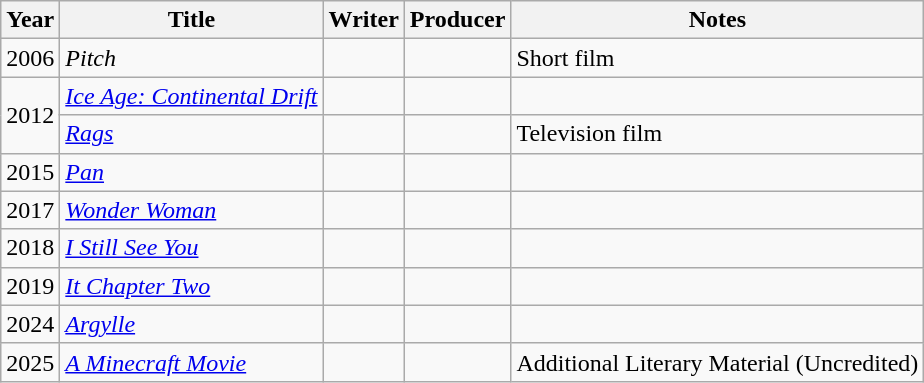<table class="wikitable" border="1">
<tr>
<th>Year</th>
<th>Title</th>
<th>Writer</th>
<th>Producer</th>
<th>Notes</th>
</tr>
<tr>
<td>2006</td>
<td><em>Pitch</em></td>
<td></td>
<td></td>
<td>Short film</td>
</tr>
<tr>
<td rowspan=2>2012</td>
<td><em><a href='#'>Ice Age: Continental Drift</a></em></td>
<td></td>
<td></td>
<td></td>
</tr>
<tr>
<td><em><a href='#'>Rags</a></em></td>
<td></td>
<td></td>
<td>Television film</td>
</tr>
<tr>
<td>2015</td>
<td><em><a href='#'>Pan</a></em></td>
<td></td>
<td></td>
<td></td>
</tr>
<tr>
<td>2017</td>
<td><em><a href='#'>Wonder Woman</a></em></td>
<td></td>
<td></td>
<td></td>
</tr>
<tr>
<td>2018</td>
<td><em><a href='#'>I Still See You</a></em></td>
<td></td>
<td></td>
<td></td>
</tr>
<tr>
<td>2019</td>
<td><em><a href='#'>It Chapter Two</a></em></td>
<td></td>
<td></td>
<td></td>
</tr>
<tr>
<td>2024</td>
<td><em><a href='#'>Argylle</a></em></td>
<td></td>
<td></td>
<td></td>
</tr>
<tr>
<td>2025</td>
<td><em><a href='#'>A Minecraft Movie</a></em></td>
<td></td>
<td></td>
<td>Additional Literary Material (Uncredited)</td>
</tr>
</table>
